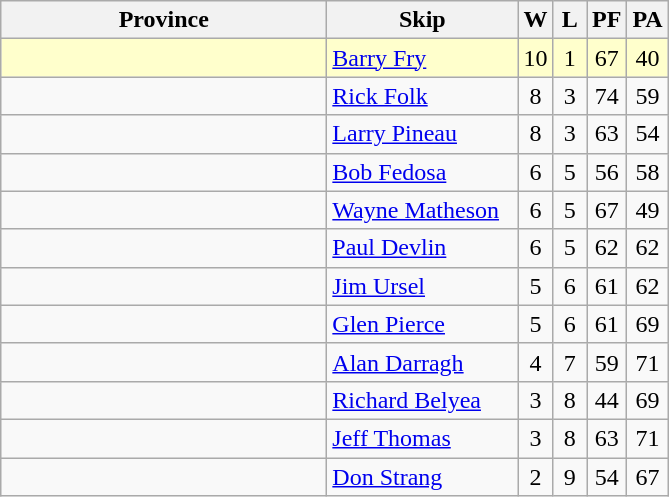<table class=wikitable style="text-align: center;">
<tr>
<th bgcolor="#efefef" width="210">Province</th>
<th bgcolor="#efefef" width="120">Skip</th>
<th bgcolor="#efefef" width="15">W</th>
<th bgcolor="#efefef" width="15">L</th>
<th bgcolor="#efefef" width="15">PF</th>
<th bgcolor="#efefef" width="15">PA</th>
</tr>
<tr bgcolor=#ffffcc>
<td style="text-align: left;"></td>
<td style="text-align: left;"><a href='#'>Barry Fry</a></td>
<td>10</td>
<td>1</td>
<td>67</td>
<td>40</td>
</tr>
<tr>
<td style="text-align: left;"></td>
<td style="text-align: left;"><a href='#'>Rick Folk</a></td>
<td>8</td>
<td>3</td>
<td>74</td>
<td>59</td>
</tr>
<tr>
<td style="text-align: left;"></td>
<td style="text-align: left;"><a href='#'>Larry Pineau</a></td>
<td>8</td>
<td>3</td>
<td>63</td>
<td>54</td>
</tr>
<tr>
<td style="text-align: left;"></td>
<td style="text-align: left;"><a href='#'>Bob Fedosa</a></td>
<td>6</td>
<td>5</td>
<td>56</td>
<td>58</td>
</tr>
<tr>
<td style="text-align: left;"></td>
<td style="text-align: left;"><a href='#'>Wayne Matheson</a></td>
<td>6</td>
<td>5</td>
<td>67</td>
<td>49</td>
</tr>
<tr>
<td style="text-align: left;"></td>
<td style="text-align: left;"><a href='#'>Paul Devlin</a></td>
<td>6</td>
<td>5</td>
<td>62</td>
<td>62</td>
</tr>
<tr>
<td style="text-align: left;"></td>
<td style="text-align: left;"><a href='#'>Jim Ursel</a></td>
<td>5</td>
<td>6</td>
<td>61</td>
<td>62</td>
</tr>
<tr>
<td style="text-align: left;"></td>
<td style="text-align: left;"><a href='#'>Glen Pierce</a></td>
<td>5</td>
<td>6</td>
<td>61</td>
<td>69</td>
</tr>
<tr>
<td style="text-align: left;"></td>
<td style="text-align: left;"><a href='#'>Alan Darragh</a></td>
<td>4</td>
<td>7</td>
<td>59</td>
<td>71</td>
</tr>
<tr>
<td style="text-align: left;"></td>
<td style="text-align: left;"><a href='#'>Richard Belyea</a></td>
<td>3</td>
<td>8</td>
<td>44</td>
<td>69</td>
</tr>
<tr>
<td style="text-align: left;"></td>
<td style="text-align: left;"><a href='#'>Jeff Thomas</a></td>
<td>3</td>
<td>8</td>
<td>63</td>
<td>71</td>
</tr>
<tr>
<td style="text-align: left;"></td>
<td style="text-align: left;"><a href='#'>Don Strang</a></td>
<td>2</td>
<td>9</td>
<td>54</td>
<td>67</td>
</tr>
</table>
